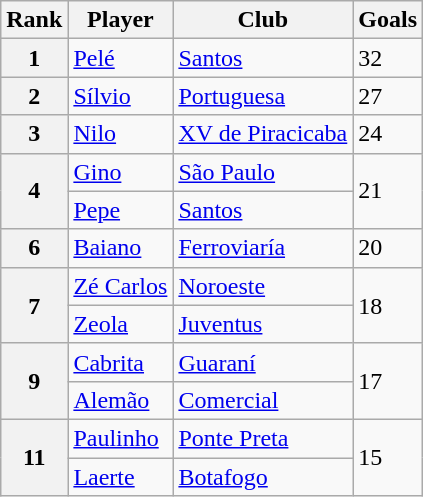<table class="wikitable">
<tr>
<th>Rank</th>
<th>Player</th>
<th>Club</th>
<th>Goals</th>
</tr>
<tr>
<th>1</th>
<td><a href='#'>Pelé</a></td>
<td><a href='#'>Santos</a></td>
<td>32</td>
</tr>
<tr>
<th>2</th>
<td><a href='#'>Sílvio</a></td>
<td><a href='#'>Portuguesa</a></td>
<td>27</td>
</tr>
<tr>
<th>3</th>
<td><a href='#'>Nilo</a></td>
<td><a href='#'>XV de Piracicaba</a></td>
<td>24</td>
</tr>
<tr>
<th rowspan="2">4</th>
<td><a href='#'>Gino</a></td>
<td><a href='#'>São Paulo</a></td>
<td rowspan="2">21</td>
</tr>
<tr>
<td><a href='#'>Pepe</a></td>
<td><a href='#'>Santos</a></td>
</tr>
<tr>
<th>6</th>
<td><a href='#'>Baiano</a></td>
<td><a href='#'>Ferroviaría</a></td>
<td>20</td>
</tr>
<tr>
<th rowspan="2">7</th>
<td><a href='#'>Zé Carlos</a></td>
<td><a href='#'>Noroeste</a></td>
<td rowspan="2">18</td>
</tr>
<tr>
<td><a href='#'>Zeola</a></td>
<td><a href='#'>Juventus</a></td>
</tr>
<tr>
<th rowspan="2">9</th>
<td><a href='#'>Cabrita</a></td>
<td><a href='#'>Guaraní</a></td>
<td rowspan="2">17</td>
</tr>
<tr>
<td><a href='#'>Alemão</a></td>
<td><a href='#'>Comercial</a></td>
</tr>
<tr>
<th rowspan="2">11</th>
<td><a href='#'>Paulinho</a></td>
<td><a href='#'>Ponte Preta</a></td>
<td rowspan="2">15</td>
</tr>
<tr>
<td><a href='#'>Laerte</a></td>
<td><a href='#'>Botafogo</a></td>
</tr>
</table>
